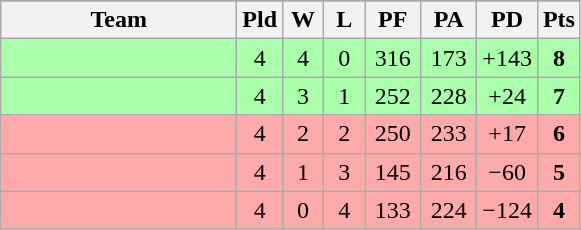<table class=wikitable>
<tr align=center>
</tr>
<tr>
<th width=150>Team</th>
<th width=20>Pld</th>
<th width=20>W</th>
<th width=20>L</th>
<th width=30>PF</th>
<th width=30>PA</th>
<th width=30>PD</th>
<th width=20>Pts</th>
</tr>
<tr align=center bgcolor=#aaffaa>
<td align=left></td>
<td>4</td>
<td>4</td>
<td>0</td>
<td>316</td>
<td>173</td>
<td>+143</td>
<td><strong>8</strong></td>
</tr>
<tr align=center bgcolor=#aaffaa>
<td align=left></td>
<td>4</td>
<td>3</td>
<td>1</td>
<td>252</td>
<td>228</td>
<td>+24</td>
<td><strong>7</strong></td>
</tr>
<tr align=center bgcolor=#ffaaaa>
<td align=left></td>
<td>4</td>
<td>2</td>
<td>2</td>
<td>250</td>
<td>233</td>
<td>+17</td>
<td><strong>6</strong></td>
</tr>
<tr align=center bgcolor=#ffaaaa>
<td align=left></td>
<td>4</td>
<td>1</td>
<td>3</td>
<td>145</td>
<td>216</td>
<td>−60</td>
<td><strong>5</strong></td>
</tr>
<tr align=center bgcolor=#ffaaaa>
<td align=left></td>
<td>4</td>
<td>0</td>
<td>4</td>
<td>133</td>
<td>224</td>
<td>−124</td>
<td><strong>4</strong></td>
</tr>
</table>
